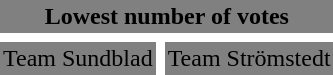<table cellpadding=2 cellspacing=6>
<tr bgcolor=#808080>
<td colspan="2" align="center"><strong>Lowest number of votes</strong></td>
</tr>
<tr>
<td bgcolor="#808080">Team Sundblad</td>
<td bgcolor="#808080">Team Strömstedt</td>
</tr>
</table>
